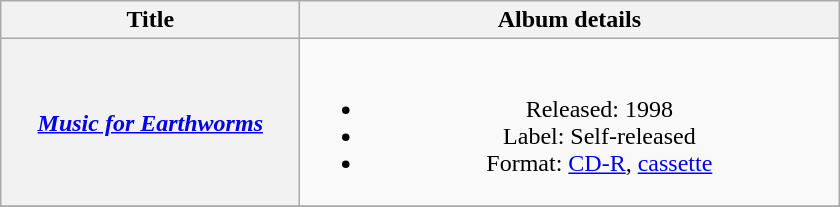<table class="wikitable plainrowheaders" style="text-align:center;">
<tr>
<th scope="col" rowspan="1" style="width:12em;">Title</th>
<th scope="col" rowspan="1" style="width:22em;">Album details</th>
</tr>
<tr>
<th scope="row"><em><a href='#'>Music for Earthworms</a></em></th>
<td><br><ul><li>Released: 1998</li><li>Label: Self-released</li><li>Format: <a href='#'>CD-R</a>, <a href='#'>cassette</a></li></ul></td>
</tr>
<tr>
</tr>
</table>
